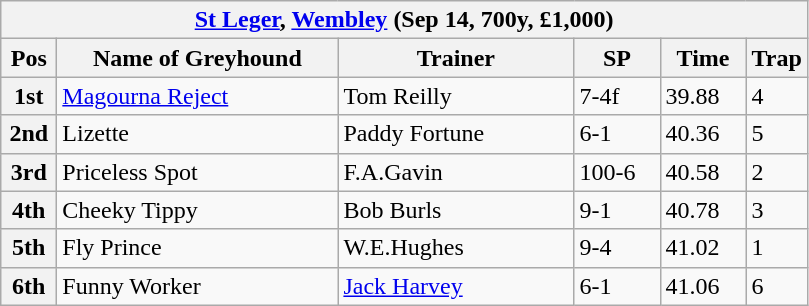<table class="wikitable">
<tr>
<th colspan="6"><a href='#'>St Leger</a>, <a href='#'>Wembley</a> (Sep 14, 700y, £1,000)</th>
</tr>
<tr>
<th width=30>Pos</th>
<th width=180>Name of Greyhound</th>
<th width=150>Trainer</th>
<th width=50>SP</th>
<th width=50>Time</th>
<th width=30>Trap</th>
</tr>
<tr>
<th>1st</th>
<td><a href='#'>Magourna Reject</a></td>
<td>Tom Reilly</td>
<td>7-4f</td>
<td>39.88</td>
<td>4</td>
</tr>
<tr>
<th>2nd</th>
<td>Lizette</td>
<td>Paddy Fortune</td>
<td>6-1</td>
<td>40.36</td>
<td>5</td>
</tr>
<tr>
<th>3rd</th>
<td>Priceless Spot</td>
<td>F.A.Gavin</td>
<td>100-6</td>
<td>40.58</td>
<td>2</td>
</tr>
<tr>
<th>4th</th>
<td>Cheeky Tippy</td>
<td>Bob Burls</td>
<td>9-1</td>
<td>40.78</td>
<td>3</td>
</tr>
<tr>
<th>5th</th>
<td>Fly Prince</td>
<td>W.E.Hughes</td>
<td>9-4</td>
<td>41.02</td>
<td>1</td>
</tr>
<tr>
<th>6th</th>
<td>Funny Worker</td>
<td><a href='#'>Jack Harvey</a></td>
<td>6-1</td>
<td>41.06</td>
<td>6</td>
</tr>
</table>
